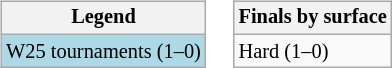<table>
<tr valign=top>
<td><br><table class="wikitable" style="font-size:85%;">
<tr>
<th>Legend</th>
</tr>
<tr style="background:lightblue;">
<td>W25 tournaments (1–0)</td>
</tr>
</table>
</td>
<td><br><table class="wikitable" style="font-size:85%;">
<tr>
<th>Finals by surface</th>
</tr>
<tr>
<td>Hard (1–0)</td>
</tr>
</table>
</td>
</tr>
</table>
